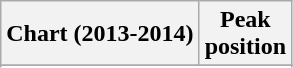<table class="wikitable sortable plainrowheaders" style="text-align:center">
<tr>
<th>Chart (2013-2014)</th>
<th>Peak <br> position</th>
</tr>
<tr>
</tr>
<tr>
</tr>
<tr>
</tr>
</table>
